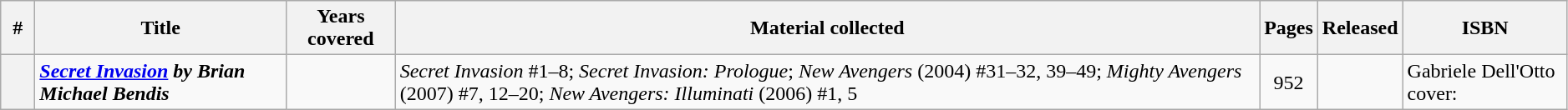<table class="wikitable sortable" width="99%">
<tr>
<th class="unsortable" width="20px">#</th>
<th>Title</th>
<th>Years covered</th>
<th class="unsortable">Material collected</th>
<th>Pages</th>
<th>Released</th>
<th class="unsortable">ISBN</th>
</tr>
<tr>
<th style="background-color: light grey;"></th>
<td rowspan="2"><strong><em><a href='#'>Secret Invasion</a> by Brian Michael Bendis</em></strong></td>
<td></td>
<td><em>Secret Invasion</em> #1–8; <em>Secret Invasion: Prologue</em>; <em>New Avengers</em> (2004) #31–32, 39–49; <em>Mighty Avengers</em> (2007) #7, 12–20; <em>New Avengers: Illuminati</em> (2006) #1, 5</td>
<td style="text-align: center;">952</td>
<td></td>
<td>Gabriele Dell'Otto cover: </td>
</tr>
</table>
